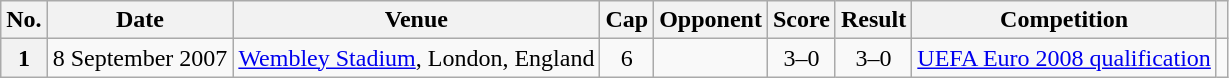<table class="wikitable plainrowheaders">
<tr>
<th scope=col>No.</th>
<th scope=col>Date</th>
<th scope=col>Venue</th>
<th scope=col>Cap</th>
<th scope=col>Opponent</th>
<th scope=col>Score</th>
<th scope=col>Result</th>
<th scope=col>Competition</th>
<th scope=col></th>
</tr>
<tr>
<th scope=row style=text-align:center>1</th>
<td>8 September 2007</td>
<td><a href='#'>Wembley Stadium</a>, London, England</td>
<td align=center>6</td>
<td></td>
<td align=center>3–0</td>
<td align=center>3–0</td>
<td><a href='#'>UEFA Euro 2008 qualification</a></td>
<td align=center></td>
</tr>
</table>
